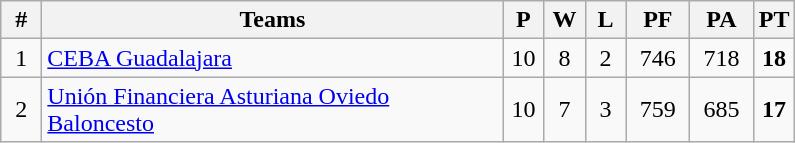<table class="wikitable" style="text-align: center;">
<tr>
<th width=20>#</th>
<th width=300>Teams</th>
<th width=20>P</th>
<th width=20>W</th>
<th width=20>L</th>
<th width=35>PF</th>
<th width=35>PA</th>
<th width=20>PT</th>
</tr>
<tr>
<td>1</td>
<td align="left"><a href='#'>CEBA Guadalajara</a></td>
<td>10</td>
<td>8</td>
<td>2</td>
<td>746</td>
<td>718</td>
<td><strong>18</strong></td>
</tr>
<tr>
<td>2</td>
<td align="left"><a href='#'>Unión Financiera Asturiana Oviedo Baloncesto</a></td>
<td>10</td>
<td>7</td>
<td>3</td>
<td>759</td>
<td>685</td>
<td><strong>17</strong></td>
</tr>
</table>
